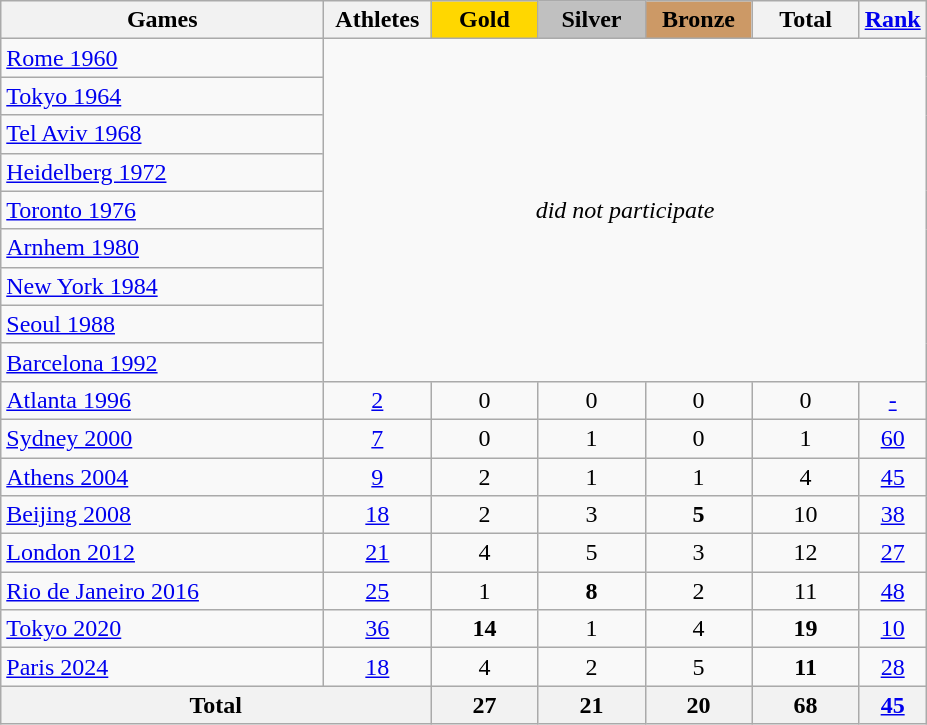<table class="wikitable" style="text-align:center; font-size:100%;">
<tr>
<th style="width:13em;">Games</th>
<th style="width:4em;">Athletes</th>
<th style="width:4em; background:gold;">Gold</th>
<th style="width:4em; background:silver;">Silver</th>
<th style="width:4em; background:#cc9966;">Bronze</th>
<th style="width:4em;">Total</th>
<th style="width:2em;"><a href='#'>Rank</a></th>
</tr>
<tr>
<td align=left> <a href='#'>Rome 1960</a></td>
<td colspan=6 rowspan="9"><em>did not participate</em></td>
</tr>
<tr>
<td align=left> <a href='#'>Tokyo 1964</a></td>
</tr>
<tr>
<td align=left> <a href='#'>Tel Aviv 1968</a></td>
</tr>
<tr>
<td align=left> <a href='#'>Heidelberg 1972</a></td>
</tr>
<tr>
<td align=left> <a href='#'>Toronto 1976</a></td>
</tr>
<tr>
<td align=left> <a href='#'>Arnhem 1980</a></td>
</tr>
<tr>
<td align=left> <a href='#'>New York 1984</a></td>
</tr>
<tr>
<td align=left> <a href='#'>Seoul 1988</a></td>
</tr>
<tr>
<td align=left> <a href='#'>Barcelona 1992</a></td>
</tr>
<tr>
<td align=left> <a href='#'>Atlanta 1996</a></td>
<td><a href='#'>2</a></td>
<td>0</td>
<td>0</td>
<td>0</td>
<td>0</td>
<td><a href='#'>-</a></td>
</tr>
<tr>
<td align=left> <a href='#'>Sydney 2000</a></td>
<td><a href='#'>7</a></td>
<td>0</td>
<td>1</td>
<td>0</td>
<td>1</td>
<td><a href='#'>60</a></td>
</tr>
<tr>
<td align=left> <a href='#'>Athens 2004</a></td>
<td><a href='#'>9</a></td>
<td>2</td>
<td>1</td>
<td>1</td>
<td>4</td>
<td><a href='#'>45</a></td>
</tr>
<tr>
<td align=left> <a href='#'>Beijing 2008</a></td>
<td><a href='#'>18</a></td>
<td>2</td>
<td>3</td>
<td><strong>5</strong></td>
<td>10</td>
<td><a href='#'>38</a></td>
</tr>
<tr>
<td align=left> <a href='#'>London 2012</a></td>
<td><a href='#'>21</a></td>
<td>4</td>
<td>5</td>
<td>3</td>
<td>12</td>
<td><a href='#'>27</a></td>
</tr>
<tr>
<td align=left> <a href='#'>Rio de Janeiro 2016</a></td>
<td><a href='#'>25</a></td>
<td>1</td>
<td><strong>8</strong></td>
<td>2</td>
<td>11</td>
<td><a href='#'>48</a></td>
</tr>
<tr>
<td align=left> <a href='#'>Tokyo 2020</a></td>
<td><a href='#'>36</a></td>
<td><strong>14</strong></td>
<td>1</td>
<td>4</td>
<td><strong>19</strong></td>
<td><a href='#'>10</a></td>
</tr>
<tr>
<td align=left> <a href='#'>Paris 2024</a></td>
<td><a href='#'>18</a></td>
<td>4</td>
<td>2</td>
<td>5</td>
<td><strong>11</strong></td>
<td><a href='#'>28</a></td>
</tr>
<tr>
<th colspan=2>Total</th>
<th>27</th>
<th>21</th>
<th>20</th>
<th>68</th>
<th><a href='#'>45</a></th>
</tr>
</table>
